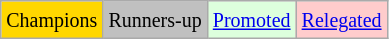<table class="wikitable">
<tr>
<td bgcolor=gold><small>Champions</small></td>
<td bgcolor=silver><small>Runners-up</small></td>
<td bgcolor="#DDFFDD"><small><a href='#'>Promoted</a></small></td>
<td bgcolor= "#FFCCCC"><small><a href='#'>Relegated</a></small></td>
</tr>
</table>
